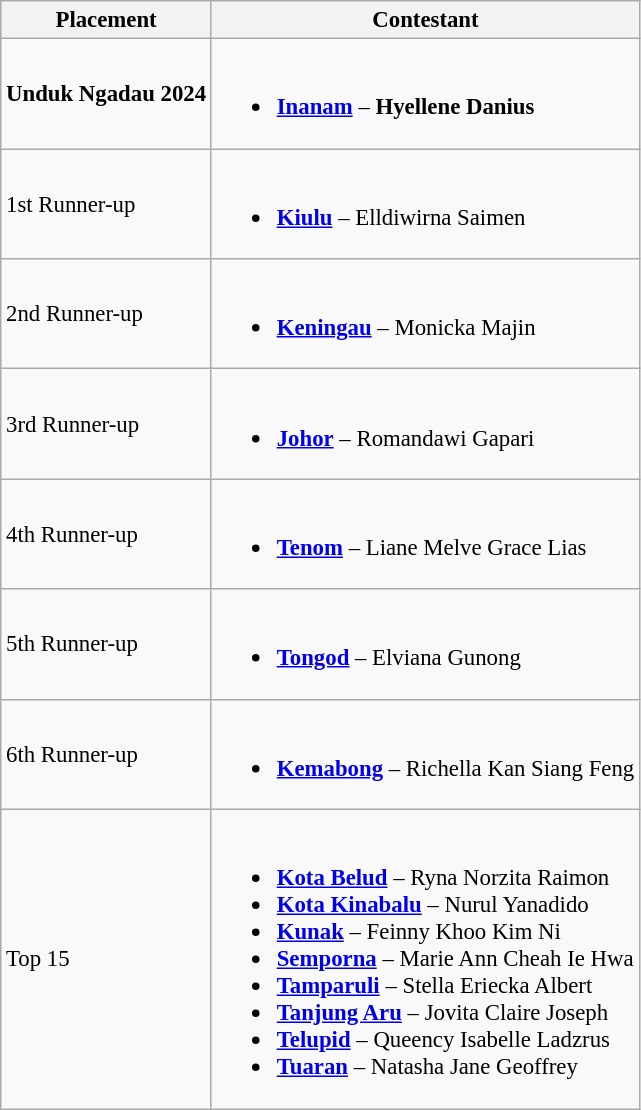<table class="wikitable sortable" style="font-size: 95%;">
<tr>
<th>Placement</th>
<th>Contestant</th>
</tr>
<tr>
<td><strong>Unduk Ngadau 2024</strong></td>
<td><br><ul><li><strong><a href='#'>Inanam</a></strong> – <strong>Hyellene Danius</strong></li></ul></td>
</tr>
<tr>
<td>1st Runner-up</td>
<td><br><ul><li><strong><a href='#'>Kiulu</a></strong> – Elldiwirna Saimen</li></ul></td>
</tr>
<tr>
<td>2nd Runner-up</td>
<td><br><ul><li><strong><a href='#'>Keningau</a></strong> – Monicka Majin</li></ul></td>
</tr>
<tr>
<td>3rd Runner-up</td>
<td><br><ul><li><strong><a href='#'>Johor</a></strong> – Romandawi Gapari</li></ul></td>
</tr>
<tr>
<td>4th Runner-up</td>
<td><br><ul><li><strong><a href='#'>Tenom</a></strong> – Liane Melve Grace Lias</li></ul></td>
</tr>
<tr>
<td>5th Runner-up</td>
<td><br><ul><li><strong><a href='#'>Tongod</a></strong> – Elviana Gunong</li></ul></td>
</tr>
<tr>
<td>6th Runner-up</td>
<td><br><ul><li><strong><a href='#'>Kemabong</a></strong> – Richella Kan Siang Feng</li></ul></td>
</tr>
<tr>
<td>Top 15</td>
<td><br><ul><li><strong><a href='#'>Kota Belud</a></strong> – Ryna Norzita Raimon</li><li><strong><a href='#'>Kota Kinabalu</a></strong> – Nurul Yanadido</li><li><strong><a href='#'>Kunak</a></strong> – Feinny Khoo Kim Ni</li><li><strong><a href='#'>Semporna</a></strong> – Marie Ann Cheah Ie Hwa</li><li><strong><a href='#'>Tamparuli</a></strong> – Stella Eriecka Albert</li><li><strong><a href='#'>Tanjung Aru</a></strong> – Jovita Claire Joseph</li><li><strong><a href='#'>Telupid</a></strong> – Queency Isabelle Ladzrus</li><li><strong><a href='#'>Tuaran</a></strong> – Natasha Jane Geoffrey</li></ul></td>
</tr>
</table>
